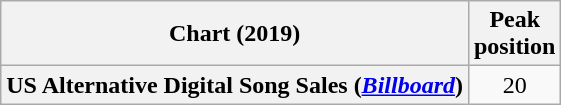<table class="wikitable sortable plainrowheaders" style="text-align:center">
<tr>
<th scope="col">Chart (2019)</th>
<th scope="col">Peak<br>position</th>
</tr>
<tr>
<th scope="row">US Alternative Digital Song Sales (<a href='#'><em>Billboard</em></a>)</th>
<td>20</td>
</tr>
</table>
